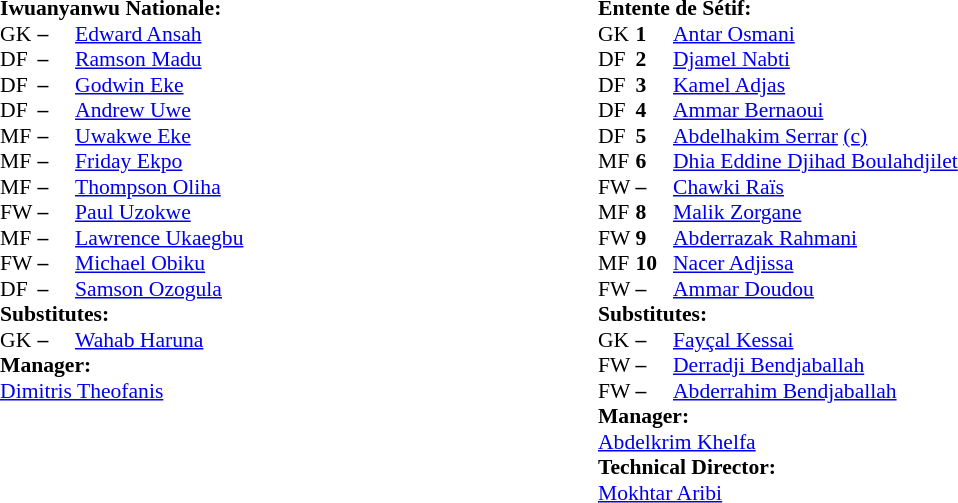<table width=100%>
<tr>
<td valign="top" width="50%"><br><table style="font-size:90%" cellspacing="0" cellpadding="0" align=center>
<tr>
<td colspan="4"><strong>Iwuanyanwu Nationale:</strong></td>
</tr>
<tr>
<th width=25></th>
<th width=25></th>
</tr>
<tr>
<td>GK</td>
<td><strong>–</strong></td>
<td> <a href='#'>Edward Ansah</a></td>
</tr>
<tr>
<td>DF</td>
<td><strong>–</strong></td>
<td> <a href='#'>Ramson Madu</a></td>
</tr>
<tr>
<td>DF</td>
<td><strong>–</strong></td>
<td> <a href='#'>Godwin Eke</a></td>
</tr>
<tr>
<td>DF</td>
<td><strong>–</strong></td>
<td> <a href='#'>Andrew Uwe</a></td>
</tr>
<tr>
<td>MF</td>
<td><strong>–</strong></td>
<td> <a href='#'>Uwakwe Eke</a></td>
</tr>
<tr>
<td>MF</td>
<td><strong>–</strong></td>
<td> <a href='#'>Friday Ekpo</a></td>
</tr>
<tr>
<td>MF</td>
<td><strong>–</strong></td>
<td> <a href='#'>Thompson Oliha</a></td>
</tr>
<tr>
<td>FW</td>
<td><strong>–</strong></td>
<td> <a href='#'>Paul Uzokwe</a></td>
</tr>
<tr>
<td>MF</td>
<td><strong>–</strong></td>
<td> <a href='#'>Lawrence Ukaegbu</a></td>
</tr>
<tr>
<td>FW</td>
<td><strong>–</strong></td>
<td> <a href='#'>Michael Obiku</a></td>
</tr>
<tr>
<td>DF</td>
<td><strong>–</strong></td>
<td> <a href='#'>Samson Ozogula</a></td>
</tr>
<tr>
<td colspan=3><strong>Substitutes:</strong></td>
</tr>
<tr>
<td>GK</td>
<td><strong>–</strong></td>
<td> <a href='#'>Wahab Haruna</a></td>
</tr>
<tr>
<td colspan=3><strong>Manager:</strong></td>
</tr>
<tr>
<td colspan=4> <a href='#'>Dimitris Theofanis</a></td>
</tr>
</table>
</td>
<td valign="top" width="50%"><br><table style="font-size: 90%" cellspacing="0" cellpadding="0">
<tr>
<td colspan="4"><strong>Entente de Sétif:</strong></td>
</tr>
<tr>
<th width=25></th>
<th width=25></th>
</tr>
<tr>
<td>GK</td>
<td><strong>1</strong></td>
<td> <a href='#'>Antar Osmani</a></td>
</tr>
<tr>
<td>DF</td>
<td><strong>2</strong></td>
<td> <a href='#'>Djamel Nabti</a></td>
</tr>
<tr>
<td>DF</td>
<td><strong>3</strong></td>
<td> <a href='#'>Kamel Adjas</a></td>
</tr>
<tr>
<td>DF</td>
<td><strong>4</strong></td>
<td> <a href='#'>Ammar Bernaoui</a></td>
</tr>
<tr>
<td>DF</td>
<td><strong>5</strong></td>
<td> <a href='#'>Abdelhakim Serrar</a> <a href='#'>(c)</a></td>
</tr>
<tr>
<td>MF</td>
<td><strong>6</strong></td>
<td> <a href='#'>Dhia Eddine Djihad Boulahdjilet</a></td>
</tr>
<tr>
<td>FW</td>
<td><strong>–</strong></td>
<td> <a href='#'>Chawki Raïs</a></td>
<td></td>
</tr>
<tr>
<td>MF</td>
<td><strong>8</strong></td>
<td> <a href='#'>Malik Zorgane</a></td>
</tr>
<tr>
<td>FW</td>
<td><strong>9</strong></td>
<td> <a href='#'>Abderrazak Rahmani</a></td>
</tr>
<tr>
<td>MF</td>
<td><strong>10</strong></td>
<td> <a href='#'>Nacer Adjissa</a></td>
</tr>
<tr>
<td>FW</td>
<td><strong>–</strong></td>
<td> <a href='#'>Ammar Doudou</a></td>
<td></td>
</tr>
<tr>
<td colspan=3><strong>Substitutes:</strong></td>
</tr>
<tr>
<td>GK</td>
<td><strong>–</strong></td>
<td> <a href='#'>Fayçal Kessai</a></td>
</tr>
<tr>
<td>FW</td>
<td><strong>–</strong></td>
<td> <a href='#'>Derradji Bendjaballah</a></td>
<td></td>
</tr>
<tr>
<td>FW</td>
<td><strong>–</strong></td>
<td> <a href='#'>Abderrahim Bendjaballah</a></td>
<td></td>
</tr>
<tr>
<td colspan=3><strong>Manager:</strong></td>
</tr>
<tr>
<td colspan=3> <a href='#'>Abdelkrim Khelfa</a></td>
</tr>
<tr>
<td colspan=3><strong>Technical Director:</strong></td>
</tr>
<tr>
<td colspan=4> <a href='#'>Mokhtar Aribi</a></td>
</tr>
</table>
</td>
</tr>
</table>
